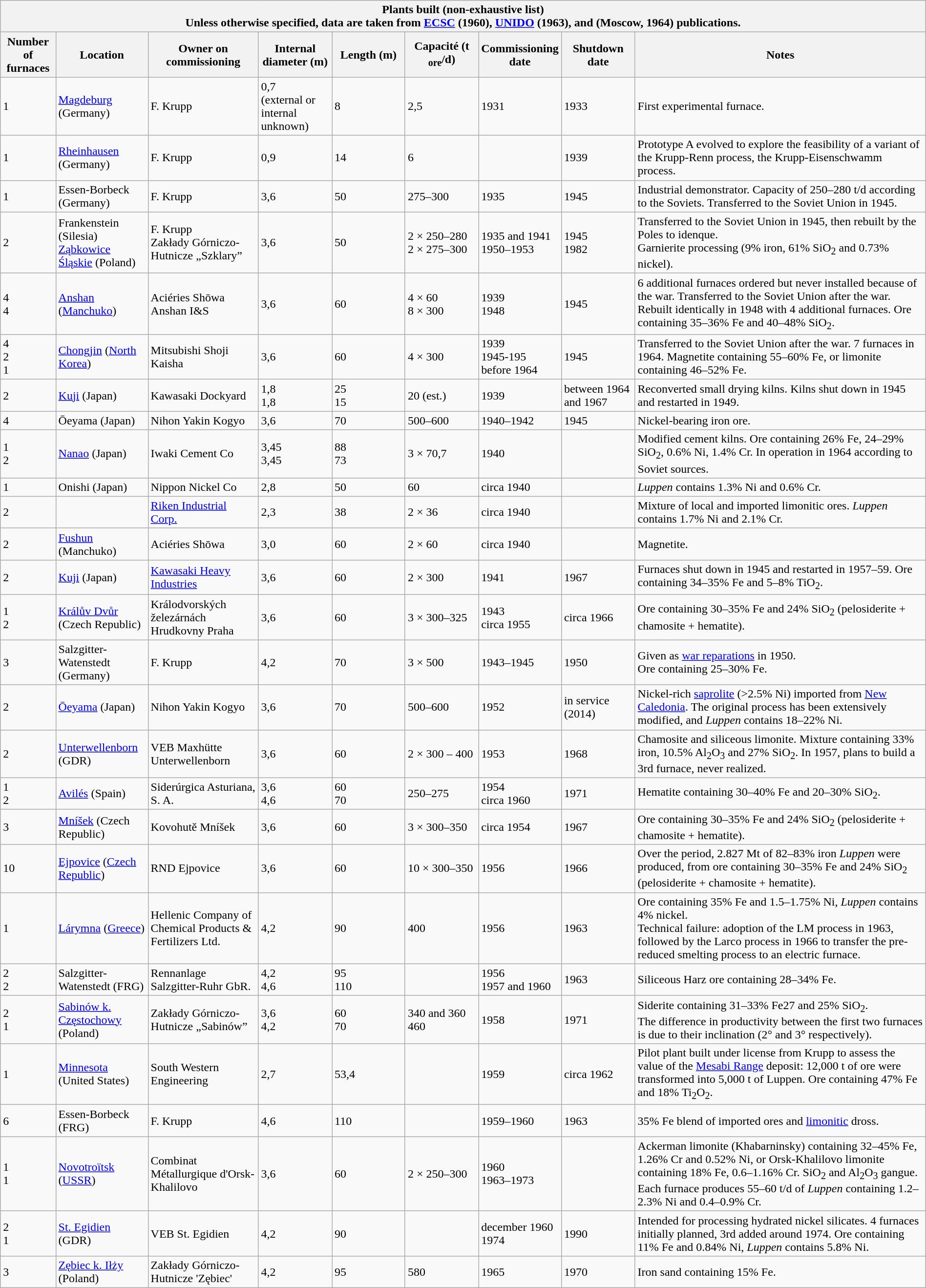<table class="wikitable center" style="width:100%;">
<tr>
<th colspan="9">Plants built (non-exhaustive list)<br>Unless otherwise specified, data are taken from <a href='#'>ECSC</a> (1960), <a href='#'>UNIDO</a> (1963), and  (Moscow, 1964) publications.</th>
</tr>
<tr>
<th width="6%" scope="col">Number of furnaces</th>
<th width="10%" scope="col">Location</th>
<th width="12%" scope="col">Owner on commissioning</th>
<th width="8%" scope="col">Internal diameter (m)</th>
<th width="8%" scope="col">Length (m)</th>
<th width="8%" scope="col">Capacité (t <sub>ore</sub>/d)</th>
<th width="8%" scope="col">Commissioning date</th>
<th width="8%" scope="col">Shutdown date</th>
<th width="32%" scope="col">Notes</th>
</tr>
<tr>
<td>1</td>
<td><a href='#'>Magdeburg</a> (Germany)</td>
<td>F. Krupp</td>
<td>0,7<br>(external or internal unknown)</td>
<td>8</td>
<td>2,5</td>
<td>1931</td>
<td>1933</td>
<td>First experimental furnace.</td>
</tr>
<tr>
<td>1</td>
<td><a href='#'>Rheinhausen</a> (Germany)</td>
<td>F. Krupp</td>
<td>0,9</td>
<td>14</td>
<td>6</td>
<td></td>
<td>1939</td>
<td>Prototype A evolved to explore the feasibility of a variant of the Krupp-Renn process, the Krupp-Eisenschwamm process.</td>
</tr>
<tr>
<td>1</td>
<td>Essen-Borbeck (Germany)</td>
<td>F. Krupp</td>
<td>3,6</td>
<td>50</td>
<td>275–300</td>
<td>1935</td>
<td>1945</td>
<td>Industrial demonstrator. Capacity of 250–280 t/d according to the Soviets. Transferred to the Soviet Union in 1945.</td>
</tr>
<tr>
<td>2</td>
<td>Frankenstein (Silesia)<br><a href='#'>Ząbkowice Śląskie</a> (Poland)</td>
<td>F. Krupp<br>Zakłady Górniczo-Hutnicze „Szklary”</td>
<td>3,6</td>
<td>50</td>
<td>2 × 250–280<br>2 × 275–300</td>
<td>1935 and 1941<br>1950–1953</td>
<td>1945<br>1982</td>
<td>Transferred to the Soviet Union in 1945, then rebuilt by the Poles to idenque.<br>Garnierite processing (9% iron, 61% SiO<sub>2</sub> and 0.73% nickel).</td>
</tr>
<tr>
<td>4<br>4</td>
<td><a href='#'>Anshan</a> (<a href='#'>Manchuko</a>)</td>
<td>Aciéries Shōwa<br>Anshan I&S</td>
<td>3,6</td>
<td>60</td>
<td>4 × 60<br>8 × 300</td>
<td>1939<br>1948</td>
<td>1945<br></td>
<td>6 additional furnaces ordered but never installed because of the war. Transferred to the Soviet Union after the war. Rebuilt identically in 1948 with 4 additional furnaces. Ore containing 35–36% Fe and 40–48% SiO<sub>2</sub>.</td>
</tr>
<tr>
<td>4<br>2<br>1</td>
<td><a href='#'>Chongjin</a> (<a href='#'>North Korea</a>)</td>
<td>Mitsubishi Shoji Kaisha</td>
<td>3,6</td>
<td>60</td>
<td>4 × 300</td>
<td>1939<br>1945-195<br>before 1964</td>
<td>1945<br></td>
<td>Transferred to the Soviet Union after the war. 7 furnaces in 1964. Magnetite containing 55–60% Fe, or limonite containing 46–52% Fe.</td>
</tr>
<tr>
<td>2</td>
<td><a href='#'>Kuji</a> (Japan)</td>
<td>Kawasaki Dockyard</td>
<td>1,8<br>1,8</td>
<td>25<br>15</td>
<td>20 (est.)</td>
<td>1939</td>
<td>between 1964 and 1967</td>
<td>Reconverted small drying kilns. Kilns shut down in 1945 and restarted in 1949.</td>
</tr>
<tr>
<td>4</td>
<td>Ōeyama (Japan)</td>
<td>Nihon Yakin Kogyo</td>
<td>3,6</td>
<td>70</td>
<td>500–600</td>
<td>1940–1942</td>
<td>1945</td>
<td>Nickel-bearing iron ore.</td>
</tr>
<tr>
<td>1<br>2</td>
<td><a href='#'>Nanao</a> (Japan)</td>
<td>Iwaki Cement Co</td>
<td>3,45<br>3,45</td>
<td>88<br>73</td>
<td>3 × 70,7</td>
<td>1940</td>
<td></td>
<td>Modified cement kilns. Ore containing 26% Fe, 24–29% SiO<sub>2</sub>, 0.6% Ni, 1.4% Cr. In operation in 1964 according to Soviet sources.</td>
</tr>
<tr>
<td>1</td>
<td>Onishi (Japan)</td>
<td>Nippon Nickel Co</td>
<td>2,8</td>
<td>50</td>
<td>60</td>
<td>circa 1940</td>
<td></td>
<td><em>Luppen</em> contains 1.3% Ni and 0.6% Cr.</td>
</tr>
<tr>
<td>2</td>
<td></td>
<td><a href='#'>Riken Industrial Corp.</a></td>
<td>2,3</td>
<td>38</td>
<td>2 × 36</td>
<td>circa 1940</td>
<td></td>
<td>Mixture of local and imported limonitic ores. <em>Luppen</em> contains 1.7% Ni and 2.1% Cr.</td>
</tr>
<tr>
<td>2</td>
<td><a href='#'>Fushun</a> (Manchuko)</td>
<td>Aciéries Shōwa</td>
<td>3,0</td>
<td>60</td>
<td>2 × 60</td>
<td>circa 1940</td>
<td></td>
<td>Magnetite.</td>
</tr>
<tr>
<td>2</td>
<td><a href='#'>Kuji</a> (Japan)</td>
<td><a href='#'>Kawasaki Heavy Industries</a></td>
<td>3,6</td>
<td>60</td>
<td>2 × 300</td>
<td>1941</td>
<td>1967</td>
<td>Furnaces shut down in 1945 and restarted in 1957–59. Ore containing 34–35% Fe and 5–8% TiO<sub>2</sub>.</td>
</tr>
<tr>
<td>1<br>2</td>
<td><a href='#'>Králův Dvůr</a> (Czech Republic)</td>
<td>Králodvorských železárnách<br>Hrudkovny Praha</td>
<td>3,6</td>
<td>60</td>
<td>3 × 300–325</td>
<td>1943<br>circa 1955</td>
<td>circa 1966</td>
<td>Ore containing 30–35% Fe and 24% SiO<sub>2</sub> (pelosiderite + chamosite + hematite).</td>
</tr>
<tr>
<td>3</td>
<td>Salzgitter-Watenstedt (Germany)</td>
<td>F. Krupp</td>
<td>4,2</td>
<td>70</td>
<td>3 × 500</td>
<td>1943–1945</td>
<td>1950</td>
<td>Given as <a href='#'>war reparations</a> in 1950.<br>Ore containing 25–30% Fe.</td>
</tr>
<tr>
<td>2</td>
<td><a href='#'>Ōeyama</a> (Japan)</td>
<td>Nihon Yakin Kogyo</td>
<td>3,6</td>
<td>70</td>
<td>500–600</td>
<td>1952</td>
<td>in service (2014)</td>
<td>Nickel-rich <a href='#'>saprolite</a> (>2.5% Ni) imported from <a href='#'>New Caledonia</a>. The original process has been extensively modified, and <em>Luppen</em> contains 18–22% Ni.</td>
</tr>
<tr>
<td>2</td>
<td><a href='#'>Unterwellenborn</a> (GDR)</td>
<td>VEB Maxhütte Unterwellenborn</td>
<td>3,6</td>
<td>60</td>
<td>2 × 300 – 400</td>
<td>1953</td>
<td>1968</td>
<td>Chamosite and siliceous limonite. Mixture containing 33% iron, 10.5% Al<sub>2</sub>O<sub>3</sub> and 27% SiO<sub>2</sub>. In 1957, plans to build a 3rd furnace, never realized.</td>
</tr>
<tr>
<td>1<br>2</td>
<td><a href='#'>Avilés</a> (Spain)</td>
<td>Siderúrgica Asturiana, S. A.</td>
<td>3,6<br>4,6</td>
<td>60<br>70</td>
<td>250–275<br></td>
<td>1954<br>circa 1960</td>
<td>1971</td>
<td>Hematite containing 30–40% Fe and 20–30% SiO<sub>2</sub>.</td>
</tr>
<tr>
<td>3</td>
<td><a href='#'>Mníšek</a> (Czech Republic)</td>
<td>Kovohutě Mníšek</td>
<td>3,6</td>
<td>60</td>
<td>3 × 300–350</td>
<td>circa 1954</td>
<td>1967</td>
<td>Ore containing 30–35% Fe and 24% SiO<sub>2</sub> (pelosiderite + chamosite + hematite).</td>
</tr>
<tr>
<td>10</td>
<td><a href='#'>Ejpovice</a> (<a href='#'>Czech Republic</a>)</td>
<td>RND Ejpovice</td>
<td>3,6</td>
<td>60</td>
<td>10 × 300–350</td>
<td>1956</td>
<td>1966</td>
<td>Over the period, 2.827 Mt of 82–83% iron <em>Luppen</em> were produced, from ore containing 30–35% Fe and 24% SiO<sub>2</sub> (pelosiderite + chamosite + hematite).</td>
</tr>
<tr>
<td>1</td>
<td><a href='#'>Lárymna</a> (<a href='#'>Greece</a>)</td>
<td>Hellenic Company of Chemical Products & Fertilizers Ltd.</td>
<td>4,2</td>
<td>90</td>
<td>400</td>
<td>1956</td>
<td>1963</td>
<td>Ore containing 35% Fe and 1.5–1.75% Ni, <em>Luppen</em> contains 4% nickel.<br>Technical failure: adoption of the LM process in 1963, followed by the Larco process in 1966 to transfer the pre-reduced smelting process to an electric furnace.</td>
</tr>
<tr>
<td>2<br>2</td>
<td>Salzgitter-Watenstedt (FRG)</td>
<td>Rennanlage Salzgitter-Ruhr GbR.</td>
<td>4,2<br>4,6</td>
<td>95<br>110</td>
<td></td>
<td>1956<br>1957 and 1960</td>
<td>1963</td>
<td>Siliceous Harz ore containing 28–34% Fe.</td>
</tr>
<tr>
<td>2<br>1</td>
<td><a href='#'>Sabinów k. Częstochowy</a> (Poland)</td>
<td>Zakłady Górniczo-Hutnicze „Sabinów”</td>
<td>3,6<br>4,2</td>
<td>60<br>70</td>
<td>340 and 360<br>460</td>
<td>1958</td>
<td>1971</td>
<td>Siderite containing 31–33% Fe27 and 25% SiO<sub>2</sub>.<br>The difference in productivity between the first two furnaces is due to their inclination (2° and 3° respectively).</td>
</tr>
<tr>
<td>1</td>
<td><a href='#'>Minnesota</a> (United States)</td>
<td>South Western Engineering</td>
<td>2,7</td>
<td>53,4</td>
<td></td>
<td>1959</td>
<td>circa 1962</td>
<td>Pilot plant built under license from Krupp to assess the value of the <a href='#'>Mesabi Range</a> deposit: 12,000 t of ore were transformed into 5,000 t of Luppen. Ore containing 47% Fe and 18% Ti<sub>2</sub>O<sub>2</sub>.</td>
</tr>
<tr>
<td>6</td>
<td>Essen-Borbeck (FRG)</td>
<td>F. Krupp</td>
<td>4,6</td>
<td>110</td>
<td></td>
<td>1959–1960</td>
<td>1963</td>
<td>35% Fe blend of imported ores and <a href='#'>limonitic</a> dross.</td>
</tr>
<tr>
<td>1<br>1</td>
<td><a href='#'>Novotroïtsk</a> (<a href='#'>USSR</a>)</td>
<td>Combinat Métallurgique d'Orsk-Khalilovo</td>
<td>3,6</td>
<td>60</td>
<td>2 × 250–300</td>
<td>1960<br>1963–1973</td>
<td></td>
<td>Ackerman limonite (Khabarninsky) containing 32–45% Fe, 1.26% Cr and 0.52% Ni, or Orsk-Khalilovo limonite containing 18% Fe, 0.6–1.16% Cr. SiO<sub>2</sub> and Al<sub>2</sub>O<sub>3</sub> gangue. Each furnace produces 55–60 t/d of <em>Luppen</em> containing 1.2–2.3% Ni and 0.4–0.9% Cr.</td>
</tr>
<tr>
<td>2<br>1</td>
<td><a href='#'>St. Egidien</a> (GDR)</td>
<td>VEB St. Egidien</td>
<td>4,2</td>
<td>90</td>
<td></td>
<td>december 1960<br>1974</td>
<td>1990</td>
<td>Intended for processing hydrated nickel silicates. 4 furnaces initially planned, 3rd added around 1974. Ore containing 11% Fe and 0.84% Ni, <em>Luppen</em> contains 5.8% Ni.</td>
</tr>
<tr>
<td>3</td>
<td><a href='#'>Zębiec k. Iłży</a> (Poland)</td>
<td>Zakłady Górniczo-Hutnicze 'Zębiec'</td>
<td>4,2</td>
<td>95</td>
<td>580</td>
<td>1965</td>
<td>1970</td>
<td>Iron sand containing 15% Fe.</td>
</tr>
</table>
